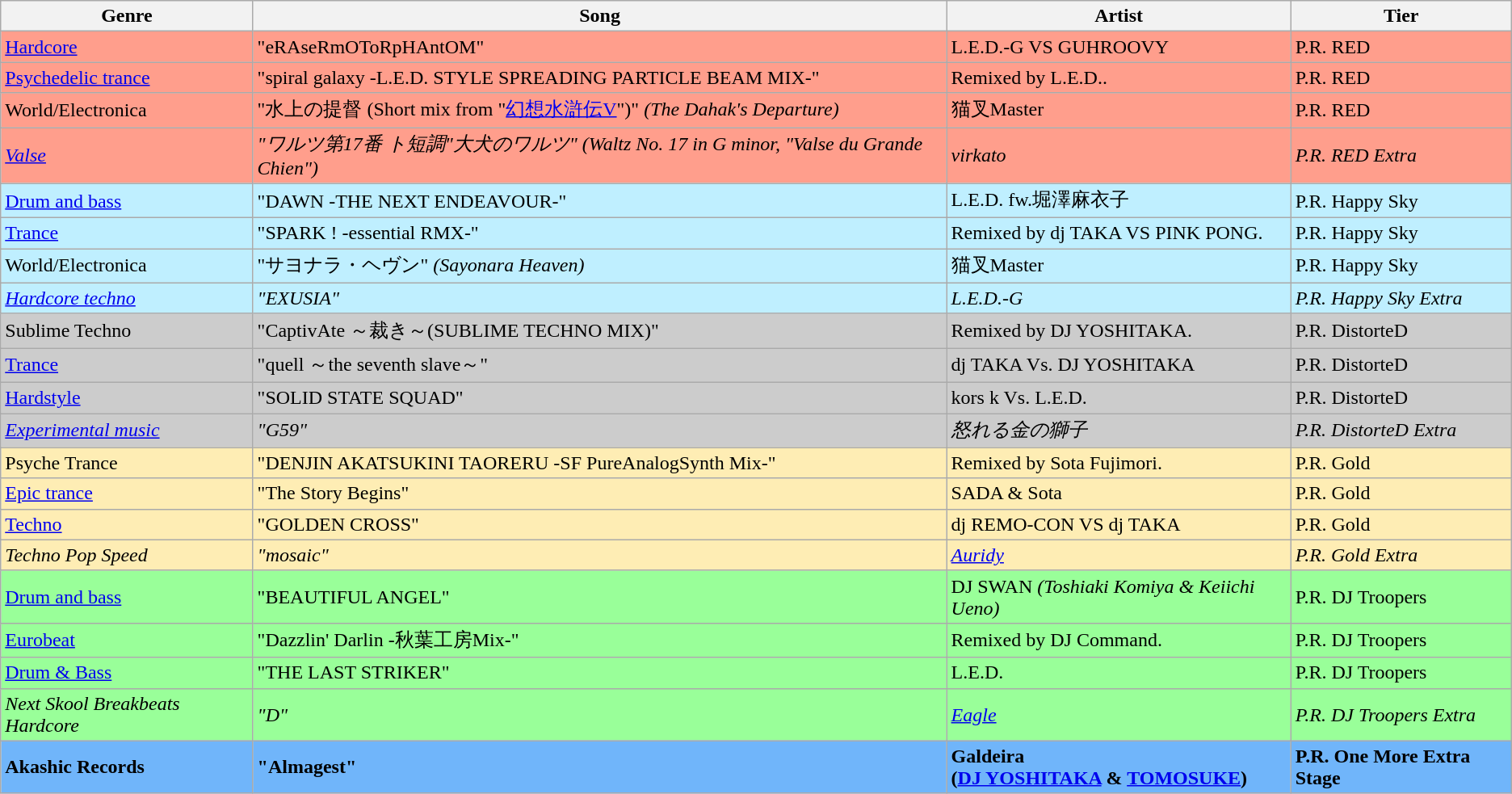<table class="wikitable sortable">
<tr>
<th>Genre</th>
<th>Song</th>
<th>Artist</th>
<th>Tier</th>
</tr>
<tr style="background:#FF9E8C;">
<td><a href='#'>Hardcore</a></td>
<td>"eRAseRmOToRpHAntOM"</td>
<td>L.E.D.-G VS GUHROOVY</td>
<td>P.R. RED</td>
</tr>
<tr style="background:#FF9E8C;">
<td><a href='#'>Psychedelic trance</a></td>
<td>"spiral galaxy -L.E.D. STYLE SPREADING PARTICLE BEAM MIX-"</td>
<td>Remixed by L.E.D..</td>
<td>P.R. RED</td>
</tr>
<tr style="background:#FF9E8C;">
<td>World/Electronica</td>
<td>"水上の提督 (Short mix from "<a href='#'>幻想水滸伝V</a>")" <em>(The Dahak's Departure)</em></td>
<td>猫叉Master</td>
<td>P.R. RED</td>
</tr>
<tr style="background:#FF9E8C; font-style: italic">
<td><a href='#'>Valse</a></td>
<td>"ワルツ第17番 ト短調"大犬のワルツ" <em>(Waltz No. 17 in G minor, "Valse du Grande Chien")</em></td>
<td>virkato</td>
<td>P.R. RED Extra</td>
</tr>
<tr style="background:#BFEFFF">
<td><a href='#'>Drum and bass</a></td>
<td>"DAWN -THE NEXT ENDEAVOUR-"</td>
<td>L.E.D. fw.堀澤麻衣子</td>
<td>P.R. Happy Sky</td>
</tr>
<tr style="background:#BFEFFF">
<td><a href='#'>Trance</a></td>
<td>"SPARK ! -essential RMX-"</td>
<td>Remixed by dj TAKA VS PINK PONG.</td>
<td>P.R. Happy Sky</td>
</tr>
<tr style="background:#BFEFFF">
<td>World/Electronica</td>
<td>"サヨナラ・ヘヴン" <em>(Sayonara Heaven)</em></td>
<td>猫叉Master</td>
<td>P.R. Happy Sky</td>
</tr>
<tr style="background:#BFEFFF; font-style: italic">
<td><a href='#'>Hardcore techno</a></td>
<td>"EXUSIA"</td>
<td>L.E.D.-G</td>
<td>P.R. Happy Sky Extra</td>
</tr>
<tr style="background:#CCC">
<td>Sublime Techno</td>
<td>"CaptivAte ～裁き～(SUBLIME TECHNO MIX)"</td>
<td>Remixed by DJ YOSHITAKA.</td>
<td>P.R. DistorteD</td>
</tr>
<tr style="background:#CCC">
<td><a href='#'>Trance</a></td>
<td>"quell ～the seventh slave～"</td>
<td>dj TAKA Vs. DJ YOSHITAKA</td>
<td>P.R. DistorteD</td>
</tr>
<tr style="background:#CCC">
<td><a href='#'>Hardstyle</a></td>
<td>"SOLID STATE SQUAD"</td>
<td>kors k Vs. L.E.D.</td>
<td>P.R. DistorteD</td>
</tr>
<tr style="background:#CCC; font-style: italic">
<td><a href='#'>Experimental music</a></td>
<td>"G59"</td>
<td>怒れる金の獅子</td>
<td>P.R. DistorteD Extra</td>
</tr>
<tr style="background:#FEEDB4">
<td>Psyche Trance</td>
<td>"DENJIN AKATSUKINI TAORERU -SF PureAnalogSynth Mix-"</td>
<td>Remixed by Sota Fujimori.</td>
<td>P.R. Gold</td>
</tr>
<tr style="background:#FEEDB4">
<td><a href='#'>Epic trance</a></td>
<td>"The Story Begins"</td>
<td>SADA & Sota</td>
<td>P.R. Gold</td>
</tr>
<tr style="background:#FEEDB4">
<td><a href='#'>Techno</a></td>
<td>"GOLDEN CROSS"</td>
<td>dj REMO-CON VS dj TAKA</td>
<td>P.R. Gold</td>
</tr>
<tr style="background:#FEEDB4; font-style: italic">
<td>Techno Pop Speed</td>
<td>"mosaic"</td>
<td><a href='#'>Auridy</a></td>
<td>P.R. Gold Extra</td>
</tr>
<tr style="background:#99ff99">
<td><a href='#'>Drum and bass</a></td>
<td>"BEAUTIFUL ANGEL"</td>
<td>DJ SWAN <em>(Toshiaki Komiya & Keiichi Ueno)</em></td>
<td>P.R. DJ Troopers</td>
</tr>
<tr style="background:#99ff99">
<td><a href='#'>Eurobeat</a></td>
<td>"Dazzlin' Darlin -秋葉工房Mix-"</td>
<td>Remixed by DJ Command.</td>
<td>P.R. DJ Troopers</td>
</tr>
<tr style="background:#99ff99">
<td><a href='#'>Drum & Bass</a></td>
<td>"THE LAST STRIKER"</td>
<td>L.E.D.</td>
<td>P.R. DJ Troopers</td>
</tr>
<tr style="background:#99ff99; font-style: italic">
<td>Next Skool Breakbeats Hardcore</td>
<td>"D"</td>
<td><a href='#'>Eagle</a></td>
<td>P.R. DJ Troopers Extra</td>
</tr>
<tr style="background:#70B5FA; font-weight: bold;">
<td>Akashic Records</td>
<td>"Almagest"</td>
<td>Galdeira <br> (<a href='#'>DJ YOSHITAKA</a> & <a href='#'>TOMOSUKE</a>)</td>
<td>P.R. One More Extra Stage</td>
</tr>
</table>
